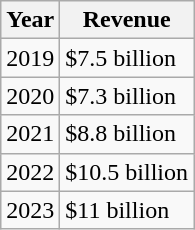<table class="wikitable">
<tr>
<th>Year</th>
<th>Revenue</th>
</tr>
<tr>
<td>2019</td>
<td>$7.5 billion</td>
</tr>
<tr>
<td>2020</td>
<td>$7.3 billion</td>
</tr>
<tr>
<td>2021</td>
<td>$8.8 billion</td>
</tr>
<tr>
<td>2022</td>
<td>$10.5 billion</td>
</tr>
<tr>
<td>2023</td>
<td>$11 billion</td>
</tr>
</table>
